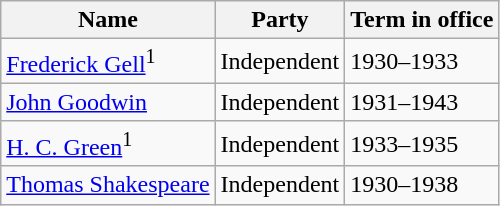<table class="wikitable sortable">
<tr>
<th><strong>Name</strong></th>
<th><strong>Party</strong></th>
<th><strong>Term in office</strong></th>
</tr>
<tr>
<td><a href='#'>Frederick Gell</a><sup>1</sup></td>
<td>Independent</td>
<td>1930–1933</td>
</tr>
<tr>
<td><a href='#'>John Goodwin</a></td>
<td>Independent</td>
<td>1931–1943</td>
</tr>
<tr>
<td><a href='#'>H. C. Green</a><sup>1</sup></td>
<td>Independent</td>
<td>1933–1935</td>
</tr>
<tr>
<td><a href='#'>Thomas Shakespeare</a></td>
<td>Independent</td>
<td>1930–1938</td>
</tr>
</table>
